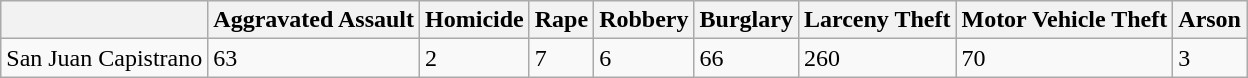<table class="wikitable">
<tr>
<th></th>
<th>Aggravated Assault</th>
<th>Homicide</th>
<th>Rape</th>
<th>Robbery</th>
<th>Burglary</th>
<th>Larceny Theft</th>
<th>Motor Vehicle Theft</th>
<th>Arson</th>
</tr>
<tr>
<td>San Juan Capistrano</td>
<td>63</td>
<td>2</td>
<td>7</td>
<td>6</td>
<td>66</td>
<td>260</td>
<td>70</td>
<td>3</td>
</tr>
</table>
